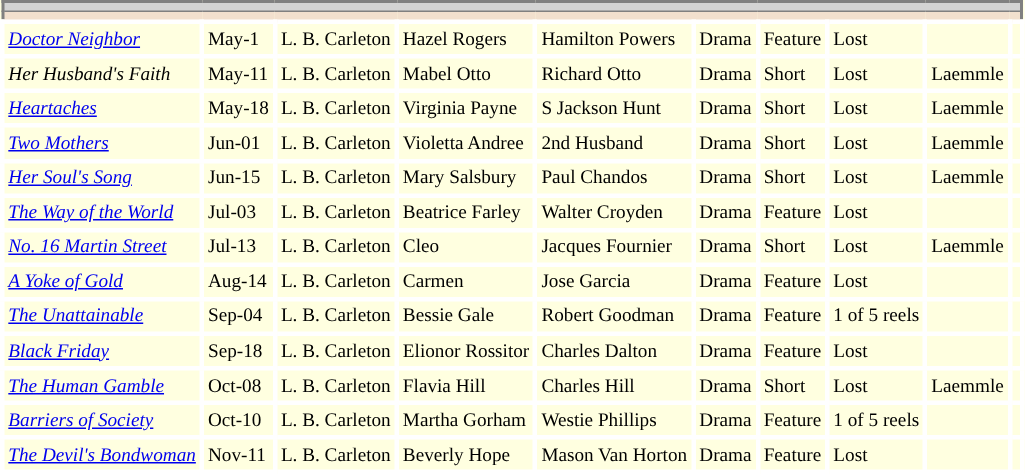<table class="wikitable mw-collapsible mw-collapsed" style="background:lightyellow; border:2px solid gray;font-size:80%; ">
<tr>
<th colspan="18" style="border:1px solid #808080;background: lightgrey;"></th>
</tr>
<tr>
<th style="border: 0px solid #FFFAF5; background:#F2E0CE"></th>
<th style="border:0px solid #FFFAF5; background:#F2E0CE"></th>
<th style="border:0px solid #FFFAF5; background:#F2E0CE"></th>
<th style="border:0px solid #FFFAF5; background:#F2E0CE"></th>
<th style="border:0px solid #FFFAF5; background:#F2E0CE"></th>
<th style="border:0px solid #FFFAF5; background:#F2E0CE"></th>
<th style="border:0px solid #FFFAF5; background:#F2E0CE"></th>
<th style="border:0px solid #FFFAF5; background:#F2E0CE"></th>
<th style="border:0px solid #FFFAF5; background:#F2E0CE"></th>
<th style="border:0px solid #FFFAF5; background:#F2E0CE"></th>
</tr>
<tr>
<td style="border:3px solid #FFFFFF"><em><a href='#'>Doctor Neighbor</a></em></td>
<td style="border:3px solid #FFFFFF">May-1</td>
<td style="border:3px solid #FFFFFF">L. B. Carleton</td>
<td style="border:3px solid #FFFFFF">Hazel Rogers</td>
<td style="border:3px solid #FFFFFF">Hamilton Powers</td>
<td style="border:3px solid #FFFFFF">Drama</td>
<td style="border:3px solid #FFFFFF">Feature</td>
<td style="border:3px solid #FFFFFF">Lost</td>
<td style="border:3px solid #FFFFFF"></td>
<td style="border:3px solid #FFFFFF"></td>
</tr>
<tr>
<td style="border:3px solid #FFFFFF"><em>Her Husband's Faith</em></td>
<td style="border:3px solid #FFFFFF">May-11</td>
<td style="border:3px solid #FFFFFF">L. B. Carleton</td>
<td style="border:3px solid #FFFFFF">Mabel Otto</td>
<td style="border:3px solid #FFFFFF">Richard Otto</td>
<td style="border:3px solid #FFFFFF">Drama</td>
<td style="border:3px solid #FFFFFF">Short</td>
<td style="border:3px solid #FFFFFF">Lost</td>
<td style="border:3px solid #FFFFFF">Laemmle</td>
<td style="border:3px solid #FFFFFF"></td>
</tr>
<tr>
<td style="border:3px solid #FFFFFF"><em><a href='#'>Heartaches</a> </em></td>
<td style="border:3px solid #FFFFFF">May-18</td>
<td style="border:3px solid #FFFFFF">L. B. Carleton</td>
<td style="border:3px solid #FFFFFF">Virginia Payne</td>
<td style="border:3px solid #FFFFFF">S Jackson Hunt</td>
<td style="border:3px solid #FFFFFF">Drama</td>
<td style="border:3px solid #FFFFFF">Short</td>
<td style="border:3px solid #FFFFFF">Lost</td>
<td style="border:3px solid #FFFFFF">Laemmle</td>
<td style="border:3px solid #FFFFFF"></td>
</tr>
<tr>
<td style="border:3px solid #FFFFFF"><em><a href='#'>Two Mothers</a></em></td>
<td style="border:3px solid #FFFFFF">Jun-01</td>
<td style="border:3px solid #FFFFFF">L. B. Carleton</td>
<td style="border:3px solid #FFFFFF">Violetta Andree</td>
<td style="border:3px solid #FFFFFF">2nd Husband</td>
<td style="border:3px solid #FFFFFF">Drama</td>
<td style="border:3px solid #FFFFFF">Short</td>
<td style="border:3px solid #FFFFFF">Lost</td>
<td style="border:3px solid #FFFFFF">Laemmle</td>
<td style="border:3px solid #FFFFFF"></td>
</tr>
<tr>
<td style="border:3px solid #FFFFFF"><em><a href='#'>Her Soul's Song</a></em></td>
<td style="border:3px solid #FFFFFF">Jun-15</td>
<td style="border:3px solid #FFFFFF">L. B. Carleton</td>
<td style="border:3px solid #FFFFFF">Mary Salsbury</td>
<td style="border:3px solid #FFFFFF">Paul Chandos</td>
<td style="border:3px solid #FFFFFF">Drama</td>
<td style="border:3px solid #FFFFFF">Short</td>
<td style="border:3px solid #FFFFFF">Lost</td>
<td style="border:3px solid #FFFFFF">Laemmle</td>
<td style="border:3px solid #FFFFFF"></td>
</tr>
<tr>
<td style="border:3px solid #FFFFFF"><em><a href='#'>The Way of the World</a></em></td>
<td style="border:3px solid #FFFFFF">Jul-03</td>
<td style="border:3px solid #FFFFFF">L. B. Carleton</td>
<td style="border:3px solid #FFFFFF">Beatrice Farley</td>
<td style="border:3px solid #FFFFFF">Walter Croyden</td>
<td style="border:3px solid #FFFFFF">Drama</td>
<td style="border:3px solid #FFFFFF">Feature</td>
<td style="border:3px solid #FFFFFF">Lost</td>
<td style="border:3px solid #FFFFFF"></td>
<td style="border:3px solid #FFFFFF"></td>
</tr>
<tr>
<td style="border:3px solid #FFFFFF"><em><a href='#'>No. 16 Martin Street</a></em></td>
<td style="border:3px solid #FFFFFF">Jul-13</td>
<td style="border:3px solid #FFFFFF">L. B. Carleton</td>
<td style="border:3px solid #FFFFFF">Cleo</td>
<td style="border:3px solid #FFFFFF">Jacques Fournier</td>
<td style="border:3px solid #FFFFFF">Drama</td>
<td style="border:3px solid #FFFFFF">Short</td>
<td style="border:3px solid #FFFFFF">Lost</td>
<td style="border:3px solid #FFFFFF">Laemmle</td>
<td style="border:3px solid #FFFFFF"></td>
</tr>
<tr>
<td style="border:3px solid #FFFFFF"><em><a href='#'>A Yoke of Gold</a></em></td>
<td style="border:3px solid #FFFFFF">Aug-14</td>
<td style="border:3px solid #FFFFFF">L. B. Carleton</td>
<td style="border:3px solid #FFFFFF">Carmen</td>
<td style="border:3px solid #FFFFFF">Jose Garcia</td>
<td style="border:3px solid #FFFFFF">Drama</td>
<td style="border:3px solid #FFFFFF">Feature</td>
<td style="border:3px solid #FFFFFF">Lost</td>
<td style="border:3px solid #FFFFFF"></td>
<td style="border:3px solid #FFFFFF"></td>
</tr>
<tr>
<td style="border:3px solid #FFFFFF"><em><a href='#'>The Unattainable</a></em></td>
<td style="border:3px solid #FFFFFF">Sep-04</td>
<td style="border:3px solid #FFFFFF">L. B. Carleton</td>
<td style="border:3px solid #FFFFFF">Bessie Gale</td>
<td style="border:3px solid #FFFFFF">Robert Goodman</td>
<td style="border:3px solid #FFFFFF">Drama</td>
<td style="border:3px solid #FFFFFF">Feature</td>
<td style="border:3px solid #FFFFFF">1 of 5 reels</td>
<td style="border:3px solid #FFFFFF"></td>
<td style="border:3px solid #FFFFFF"></td>
</tr>
<tr>
<td style="border:3px solid #FFFFFF"><em><a href='#'>Black Friday</a></em></td>
<td style="border:3px solid #FFFFFF">Sep-18</td>
<td style="border:3px solid #FFFFFF">L. B. Carleton</td>
<td style="border:3px solid #FFFFFF">Elionor Rossitor</td>
<td style="border:3px solid #FFFFFF">Charles Dalton</td>
<td style="border:3px solid #FFFFFF">Drama</td>
<td style="border:3px solid #FFFFFF">Feature</td>
<td style="border:3px solid #FFFFFF">Lost</td>
<td style="border:3px solid #FFFFFF"></td>
<td style="border:3px solid #FFFFFF"></td>
</tr>
<tr>
<td style="border:3px solid #FFFFFF"><em><a href='#'>The Human Gamble</a></em></td>
<td style="border:3px solid #FFFFFF">Oct-08</td>
<td style="border:3px solid #FFFFFF">L. B. Carleton</td>
<td style="border:3px solid #FFFFFF">Flavia Hill</td>
<td style="border:3px solid #FFFFFF">Charles Hill</td>
<td style="border:3px solid #FFFFFF">Drama</td>
<td style="border:3px solid #FFFFFF">Short</td>
<td style="border:3px solid #FFFFFF">Lost</td>
<td style="border:3px solid #FFFFFF">Laemmle</td>
<td style="border:3px solid #FFFFFF"></td>
</tr>
<tr>
<td style="border:3px solid #FFFFFF"><em><a href='#'>Barriers of Society</a></em></td>
<td style="border:3px solid #FFFFFF">Oct-10</td>
<td style="border:3px solid #FFFFFF">L. B. Carleton</td>
<td style="border:3px solid #FFFFFF">Martha Gorham</td>
<td style="border:3px solid #FFFFFF">Westie Phillips</td>
<td style="border:3px solid #FFFFFF">Drama</td>
<td style="border:3px solid #FFFFFF">Feature</td>
<td style="border:3px solid #FFFFFF">1 of 5 reels</td>
<td style="border:3px solid #FFFFFF"></td>
<td style="border:3px solid #FFFFFF"></td>
</tr>
<tr>
<td style="border:3px solid #FFFFFF"><em><a href='#'>The Devil's Bondwoman</a></em></td>
<td style="border:3px solid #FFFFFF">Nov-11</td>
<td style="border:3px solid #FFFFFF">L. B. Carleton</td>
<td style="border:3px solid #FFFFFF">Beverly Hope</td>
<td style="border:3px solid #FFFFFF">Mason Van Horton</td>
<td style="border:3px solid #FFFFFF">Drama</td>
<td style="border:3px solid #FFFFFF">Feature</td>
<td style="border:3px solid #FFFFFF">Lost</td>
<td style="border:3px solid #FFFFFF"></td>
<td style="border:3px solid #FFFFFF"></td>
</tr>
</table>
